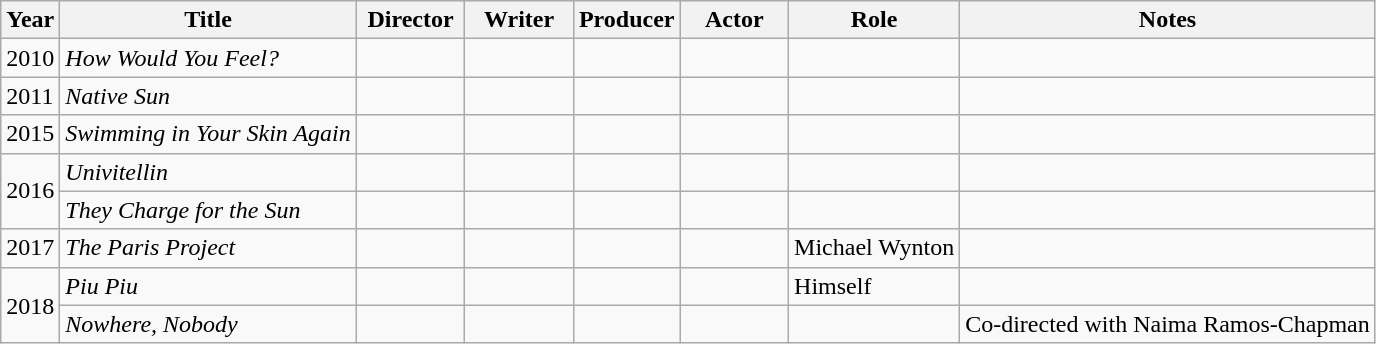<table class="wikitable plainrowheaders">
<tr>
<th>Year</th>
<th>Title</th>
<th width=65>Director</th>
<th width=65>Writer</th>
<th>Producer</th>
<th width=65>Actor</th>
<th>Role</th>
<th>Notes</th>
</tr>
<tr>
<td>2010</td>
<td><em>How Would You Feel?</em></td>
<td></td>
<td></td>
<td></td>
<td></td>
<td></td>
<td></td>
</tr>
<tr>
<td>2011</td>
<td><em>Native Sun</em></td>
<td></td>
<td></td>
<td></td>
<td></td>
<td></td>
<td></td>
</tr>
<tr>
<td>2015</td>
<td><em>Swimming in Your Skin Again</em></td>
<td></td>
<td></td>
<td></td>
<td></td>
<td></td>
<td></td>
</tr>
<tr>
<td rowspan="2">2016</td>
<td><em>Univitellin</em></td>
<td></td>
<td></td>
<td></td>
<td></td>
<td></td>
<td></td>
</tr>
<tr>
<td><em>They Charge for the Sun</em></td>
<td></td>
<td></td>
<td></td>
<td></td>
<td></td>
<td></td>
</tr>
<tr>
<td>2017</td>
<td><em>The Paris Project</em></td>
<td></td>
<td></td>
<td></td>
<td></td>
<td>Michael Wynton</td>
<td></td>
</tr>
<tr>
<td rowspan=2>2018</td>
<td><em>Piu Piu</em></td>
<td></td>
<td></td>
<td></td>
<td></td>
<td>Himself</td>
<td></td>
</tr>
<tr>
<td><em>Nowhere, Nobody</em></td>
<td></td>
<td></td>
<td></td>
<td></td>
<td></td>
<td>Co-directed with Naima Ramos-Chapman</td>
</tr>
</table>
